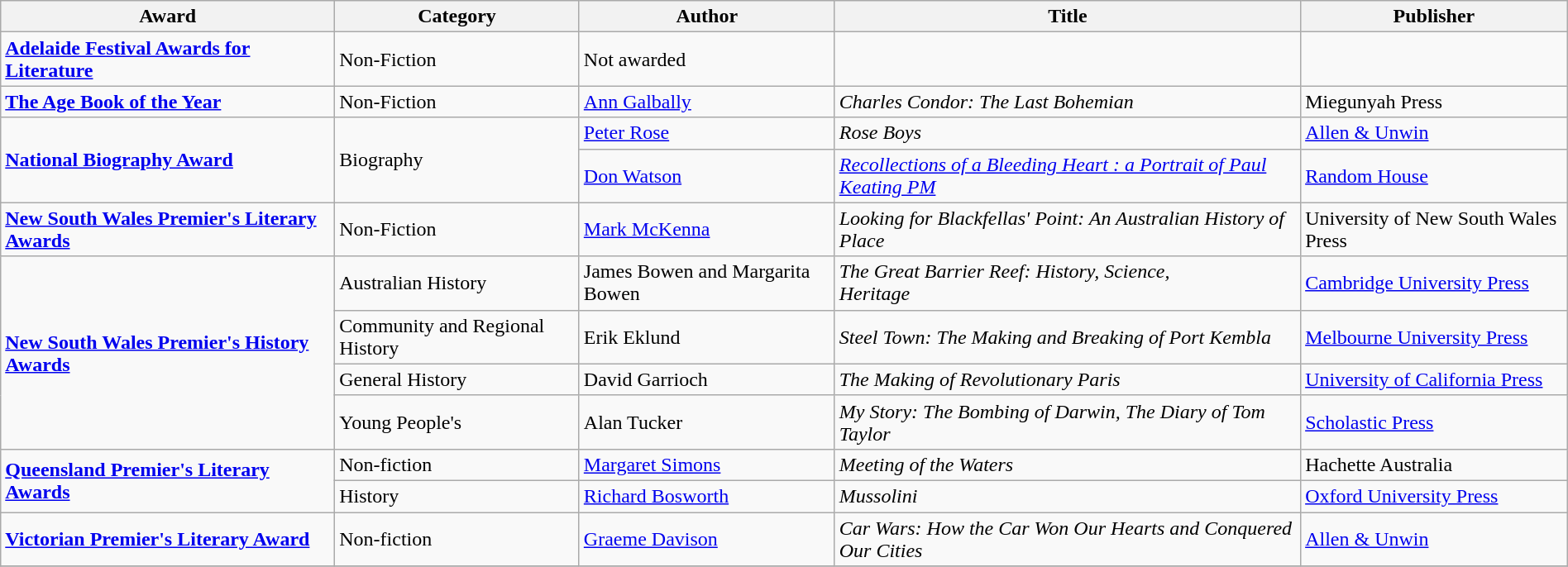<table class="wikitable" width=100%>
<tr>
<th>Award</th>
<th>Category</th>
<th>Author</th>
<th>Title</th>
<th>Publisher</th>
</tr>
<tr>
<td><strong><a href='#'>Adelaide Festival Awards for Literature</a></strong></td>
<td>Non-Fiction</td>
<td>Not awarded</td>
<td></td>
</tr>
<tr>
<td><strong><a href='#'>The Age Book of the Year</a></strong></td>
<td>Non-Fiction</td>
<td><a href='#'>Ann Galbally</a></td>
<td><em>Charles Condor: The Last Bohemian</em></td>
<td>Miegunyah Press</td>
</tr>
<tr>
<td rowspan=2><strong><a href='#'>National Biography Award</a></strong></td>
<td rowspan=2>Biography</td>
<td><a href='#'>Peter Rose</a></td>
<td><em>Rose Boys</em></td>
<td><a href='#'>Allen & Unwin</a></td>
</tr>
<tr>
<td><a href='#'>Don Watson</a></td>
<td><em><a href='#'>Recollections of a Bleeding Heart : a Portrait of Paul Keating PM</a></em></td>
<td><a href='#'>Random House</a></td>
</tr>
<tr>
<td><strong><a href='#'>New South Wales Premier's Literary Awards</a></strong></td>
<td>Non-Fiction</td>
<td><a href='#'>Mark McKenna</a></td>
<td><em>Looking for Blackfellas' Point: An Australian History of Place</em></td>
<td>University of New South Wales Press</td>
</tr>
<tr>
<td rowspan=4><strong><a href='#'>New South Wales Premier's History Awards</a></strong></td>
<td>Australian History</td>
<td>James Bowen and Margarita Bowen</td>
<td><em>The Great Barrier Reef: History, Science,<br>Heritage</em></td>
<td><a href='#'>Cambridge University Press</a></td>
</tr>
<tr>
<td>Community and Regional History</td>
<td>Erik Eklund</td>
<td><em>Steel Town: The Making and Breaking of Port Kembla</em></td>
<td><a href='#'>Melbourne University Press</a></td>
</tr>
<tr>
<td>General History</td>
<td>David Garrioch</td>
<td><em>The Making of Revolutionary Paris</em></td>
<td><a href='#'>University of California Press</a></td>
</tr>
<tr>
<td>Young People's</td>
<td>Alan Tucker</td>
<td><em>My Story: The Bombing of Darwin, The Diary of Tom Taylor</em></td>
<td><a href='#'>Scholastic Press</a></td>
</tr>
<tr>
<td rowspan=2><strong><a href='#'>Queensland Premier's Literary Awards</a></strong></td>
<td>Non-fiction</td>
<td><a href='#'>Margaret Simons</a></td>
<td><em>Meeting of the Waters</em></td>
<td>Hachette Australia</td>
</tr>
<tr>
<td>History</td>
<td><a href='#'>Richard Bosworth</a></td>
<td><em>Mussolini</em></td>
<td><a href='#'>Oxford University Press</a></td>
</tr>
<tr>
<td><strong><a href='#'>Victorian Premier's Literary Award</a></strong></td>
<td>Non-fiction</td>
<td><a href='#'>Graeme Davison</a></td>
<td><em>Car Wars: How the Car Won Our Hearts and Conquered Our Cities </em></td>
<td><a href='#'>Allen & Unwin</a></td>
</tr>
<tr>
</tr>
</table>
